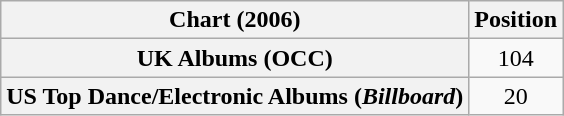<table class="wikitable sortable plainrowheaders" style="text-align:center">
<tr>
<th scope="col">Chart (2006)</th>
<th scope="col">Position</th>
</tr>
<tr>
<th scope="row">UK Albums (OCC)</th>
<td>104</td>
</tr>
<tr>
<th scope="row">US Top Dance/Electronic Albums (<em>Billboard</em>)</th>
<td>20</td>
</tr>
</table>
